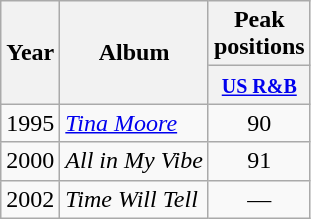<table class="wikitable">
<tr>
<th align="center" rowspan="2">Year</th>
<th align="center" rowspan="2">Album</th>
<th align="center" colspan="1">Peak positions</th>
</tr>
<tr>
<th width="30"><small><a href='#'>US R&B</a></small><br></th>
</tr>
<tr>
<td align="center">1995</td>
<td align="left"><em><a href='#'>Tina Moore</a></em></td>
<td align="center">90</td>
</tr>
<tr>
<td align="center">2000</td>
<td align="left"><em>All in My Vibe</em></td>
<td align="center">91</td>
</tr>
<tr>
<td align="center">2002</td>
<td align="left"><em>Time Will Tell</em></td>
<td align="center">—</td>
</tr>
</table>
